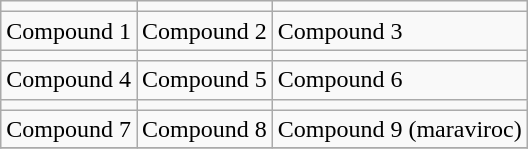<table class="wikitable" border="1" style="margin: 1em auto 1em auto">
<tr>
<td></td>
<td></td>
<td></td>
</tr>
<tr>
<td>Compound 1</td>
<td>Compound 2</td>
<td>Compound 3</td>
</tr>
<tr>
<td></td>
<td></td>
<td></td>
</tr>
<tr>
<td>Compound 4</td>
<td>Compound 5</td>
<td>Compound 6</td>
</tr>
<tr>
<td></td>
<td></td>
<td></td>
</tr>
<tr>
<td>Compound 7</td>
<td>Compound 8</td>
<td>Compound 9 (maraviroc)</td>
</tr>
<tr>
</tr>
</table>
